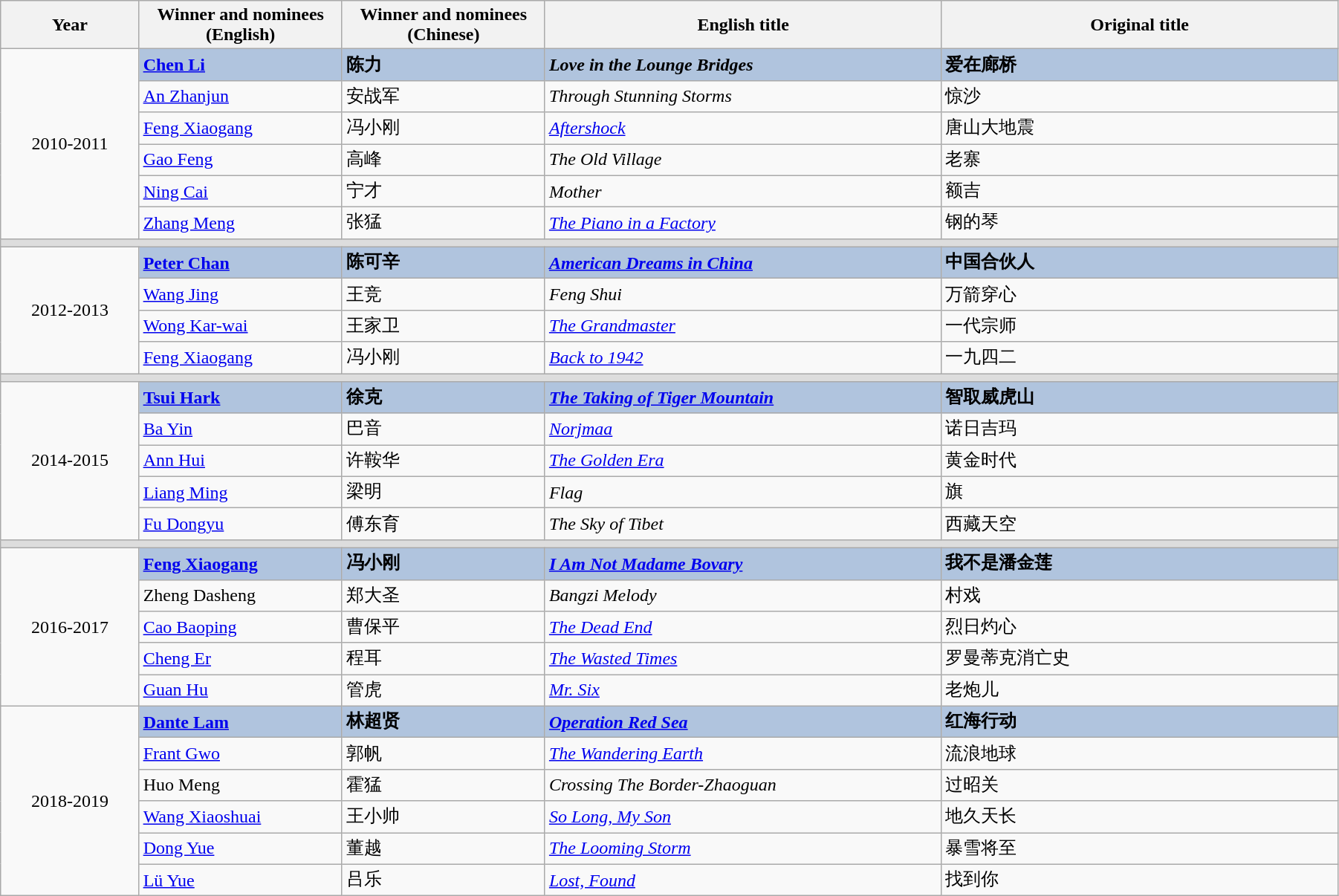<table class="wikitable" width="95%" cellpadding="5">
<tr>
<th width="100"><strong>Year</strong></th>
<th width="150"><strong>Winner and nominees<br>(English)</strong></th>
<th width="150"><strong>Winner and nominees<br>(Chinese)</strong></th>
<th width="300"><strong>English title</strong></th>
<th width="300"><strong>Original title</strong></th>
</tr>
<tr>
<td rowspan="6" style="text-align:center;">2010-2011</td>
<td style="background:#B0C4DE;"><strong><a href='#'>Chen Li</a></strong></td>
<td style="background:#B0C4DE;"><strong>陈力</strong></td>
<td style="background:#B0C4DE;"><strong><em>Love in the Lounge Bridges</em></strong></td>
<td style="background:#B0C4DE;"><strong>爱在廊桥</strong></td>
</tr>
<tr>
<td><a href='#'>An Zhanjun</a></td>
<td>安战军</td>
<td><em>Through Stunning Storms</em></td>
<td>惊沙</td>
</tr>
<tr>
<td><a href='#'>Feng Xiaogang</a></td>
<td>冯小刚</td>
<td><em><a href='#'>Aftershock</a></em></td>
<td>唐山大地震</td>
</tr>
<tr>
<td><a href='#'>Gao Feng</a></td>
<td>高峰</td>
<td><em>The Old Village</em></td>
<td>老寨</td>
</tr>
<tr>
<td><a href='#'>Ning Cai</a></td>
<td>宁才</td>
<td><em>Mother</em></td>
<td>额吉</td>
</tr>
<tr>
<td><a href='#'>Zhang Meng</a></td>
<td>张猛</td>
<td><em><a href='#'>The Piano in a Factory</a></em></td>
<td>钢的琴</td>
</tr>
<tr bgcolor=#DDDDDD>
<td colspan=5></td>
</tr>
<tr>
<td rowspan="4" style="text-align:center;">2012-2013</td>
<td style="background:#B0C4DE;"><strong><a href='#'>Peter Chan</a></strong></td>
<td style="background:#B0C4DE;"><strong>陈可辛</strong></td>
<td style="background:#B0C4DE;"><strong><em><a href='#'>American Dreams in China</a></em></strong></td>
<td style="background:#B0C4DE;"><strong>中国合伙人</strong></td>
</tr>
<tr>
<td><a href='#'>Wang Jing</a></td>
<td>王竞</td>
<td><em>Feng Shui</em></td>
<td>万箭穿心</td>
</tr>
<tr>
<td><a href='#'>Wong Kar-wai</a></td>
<td>王家卫</td>
<td><em><a href='#'>The Grandmaster</a></em></td>
<td>一代宗师</td>
</tr>
<tr>
<td><a href='#'>Feng Xiaogang</a></td>
<td>冯小刚</td>
<td><em><a href='#'>Back to 1942</a></em></td>
<td>一九四二</td>
</tr>
<tr bgcolor=#DDDDDD>
<td colspan=5></td>
</tr>
<tr>
<td rowspan="5" style="text-align:center;">2014-2015</td>
<td style="background:#B0C4DE;"><strong><a href='#'>Tsui Hark</a></strong></td>
<td style="background:#B0C4DE;"><strong>徐克</strong></td>
<td style="background:#B0C4DE;"><strong><em><a href='#'>The Taking of Tiger Mountain</a></em></strong></td>
<td style="background:#B0C4DE;"><strong>智取威虎山</strong></td>
</tr>
<tr>
<td><a href='#'>Ba Yin</a></td>
<td>巴音</td>
<td><em><a href='#'>Norjmaa</a></em></td>
<td>诺日吉玛</td>
</tr>
<tr>
<td><a href='#'>Ann Hui</a></td>
<td>许鞍华</td>
<td><em><a href='#'>The Golden Era</a></em></td>
<td>黄金时代</td>
</tr>
<tr>
<td><a href='#'>Liang Ming</a></td>
<td>梁明</td>
<td><em>Flag</em></td>
<td>旗</td>
</tr>
<tr>
<td><a href='#'>Fu Dongyu</a></td>
<td>傅东育</td>
<td><em>The Sky of Tibet</em></td>
<td>西藏天空</td>
</tr>
<tr bgcolor=#DDDDDD>
<td colspan=5></td>
</tr>
<tr>
<td rowspan="5" style="text-align:center;">2016-2017</td>
<td style="background:#B0C4DE;"><strong><a href='#'>Feng Xiaogang</a></strong></td>
<td style="background:#B0C4DE;"><strong>冯小刚</strong></td>
<td style="background:#B0C4DE;"><strong><em><a href='#'>I Am Not Madame Bovary</a></em></strong></td>
<td style="background:#B0C4DE;"><strong>我不是潘金莲</strong></td>
</tr>
<tr>
<td>Zheng Dasheng</td>
<td>郑大圣</td>
<td><em>Bangzi Melody</em></td>
<td>村戏</td>
</tr>
<tr>
<td><a href='#'>Cao Baoping</a></td>
<td>曹保平</td>
<td><em><a href='#'>The Dead End</a></em></td>
<td>烈日灼心</td>
</tr>
<tr>
<td><a href='#'>Cheng Er</a></td>
<td>程耳</td>
<td><em><a href='#'>The Wasted Times</a></em></td>
<td>罗曼蒂克消亡史</td>
</tr>
<tr>
<td><a href='#'>Guan Hu</a></td>
<td>管虎</td>
<td><em><a href='#'>Mr. Six</a></em></td>
<td>老炮儿</td>
</tr>
<tr>
<td rowspan="6" style="text-align:center;">2018-2019</td>
<td style="background:#B0C4DE;"><strong><a href='#'>Dante Lam</a></strong></td>
<td style="background:#B0C4DE;"><strong>林超贤</strong></td>
<td style="background:#B0C4DE;"><strong><em><a href='#'>Operation Red Sea</a></em></strong></td>
<td style="background:#B0C4DE;"><strong>红海行动</strong></td>
</tr>
<tr>
<td><a href='#'>Frant Gwo</a></td>
<td>郭帆</td>
<td><em><a href='#'>The Wandering Earth</a></em></td>
<td>流浪地球</td>
</tr>
<tr>
<td>Huo Meng</td>
<td>霍猛</td>
<td><em>Crossing The Border-Zhaoguan</em></td>
<td>过昭关</td>
</tr>
<tr>
<td><a href='#'>Wang Xiaoshuai</a></td>
<td>王小帅</td>
<td><em><a href='#'>So Long, My Son</a></em></td>
<td>地久天长</td>
</tr>
<tr>
<td><a href='#'>Dong Yue</a></td>
<td>董越</td>
<td><em><a href='#'>The Looming Storm</a></em></td>
<td>暴雪将至</td>
</tr>
<tr>
<td><a href='#'>Lü Yue</a></td>
<td>吕乐</td>
<td><em><a href='#'>Lost, Found</a></em></td>
<td>找到你</td>
</tr>
</table>
